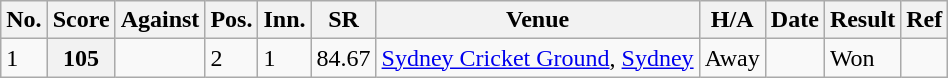<table class="wikitable">
<tr>
<th scope="col">No.</th>
<th scope="col">Score</th>
<th scope="col">Against</th>
<th scope="col">Pos.</th>
<th scope="col">Inn.</th>
<th scope="col">SR</th>
<th scope="col">Venue</th>
<th scope="col">H/A</th>
<th scope="col">Date</th>
<th scope="col">Result</th>
<th scope="col">Ref</th>
</tr>
<tr>
<td>1</td>
<th scope="row"> 105</th>
<td></td>
<td>2</td>
<td>1</td>
<td>84.67</td>
<td><a href='#'>Sydney Cricket Ground</a>, <a href='#'>Sydney</a></td>
<td>Away</td>
<td></td>
<td>Won</td>
<td></td>
</tr>
</table>
